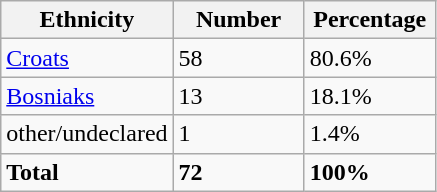<table class="wikitable">
<tr>
<th width="100px">Ethnicity</th>
<th width="80px">Number</th>
<th width="80px">Percentage</th>
</tr>
<tr>
<td><a href='#'>Croats</a></td>
<td>58</td>
<td>80.6%</td>
</tr>
<tr>
<td><a href='#'>Bosniaks</a></td>
<td>13</td>
<td>18.1%</td>
</tr>
<tr>
<td>other/undeclared</td>
<td>1</td>
<td>1.4%</td>
</tr>
<tr>
<td><strong>Total</strong></td>
<td><strong>72</strong></td>
<td><strong>100%</strong></td>
</tr>
</table>
